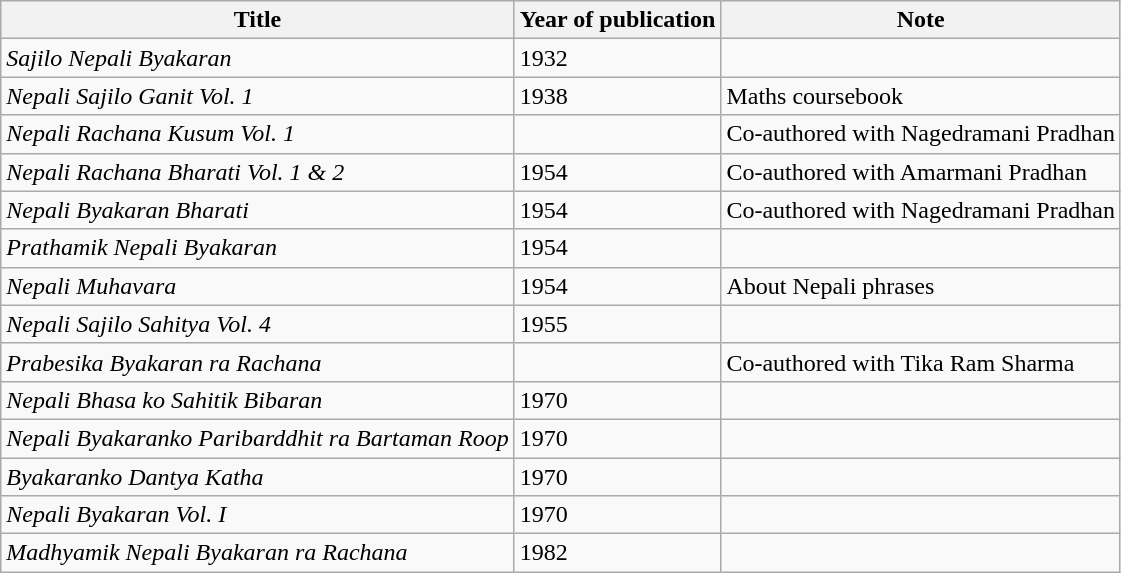<table class="wikitable">
<tr>
<th>Title</th>
<th>Year of publication</th>
<th>Note</th>
</tr>
<tr>
<td><em>Sajilo Nepali Byakaran</em></td>
<td>1932</td>
<td></td>
</tr>
<tr>
<td><em>Nepali Sajilo Ganit Vol. 1</em></td>
<td>1938</td>
<td>Maths coursebook</td>
</tr>
<tr>
<td><em>Nepali Rachana Kusum Vol. 1</em></td>
<td></td>
<td>Co-authored with Nagedramani Pradhan</td>
</tr>
<tr>
<td><em>Nepali Rachana Bharati Vol. 1 & 2</em></td>
<td>1954</td>
<td>Co-authored with Amarmani Pradhan</td>
</tr>
<tr>
<td><em>Nepali Byakaran Bharati</em></td>
<td>1954</td>
<td>Co-authored with Nagedramani Pradhan</td>
</tr>
<tr>
<td><em>Prathamik Nepali Byakaran</em></td>
<td>1954</td>
<td></td>
</tr>
<tr>
<td><em>Nepali Muhavara</em></td>
<td>1954</td>
<td>About Nepali phrases</td>
</tr>
<tr>
<td><em>Nepali Sajilo Sahitya Vol. 4</em></td>
<td>1955</td>
<td></td>
</tr>
<tr>
<td><em>Prabesika Byakaran ra Rachana</em></td>
<td></td>
<td>Co-authored with Tika Ram Sharma</td>
</tr>
<tr>
<td><em>Nepali Bhasa ko Sahitik Bibaran</em></td>
<td>1970</td>
<td></td>
</tr>
<tr>
<td><em>Nepali Byakaranko Paribarddhit ra Bartaman Roop</em></td>
<td>1970</td>
<td></td>
</tr>
<tr>
<td><em>Byakaranko Dantya Katha</em></td>
<td>1970</td>
<td></td>
</tr>
<tr>
<td><em>Nepali Byakaran Vol. I</em></td>
<td>1970</td>
<td></td>
</tr>
<tr>
<td><em>Madhyamik Nepali Byakaran ra Rachana</em></td>
<td>1982</td>
<td></td>
</tr>
</table>
